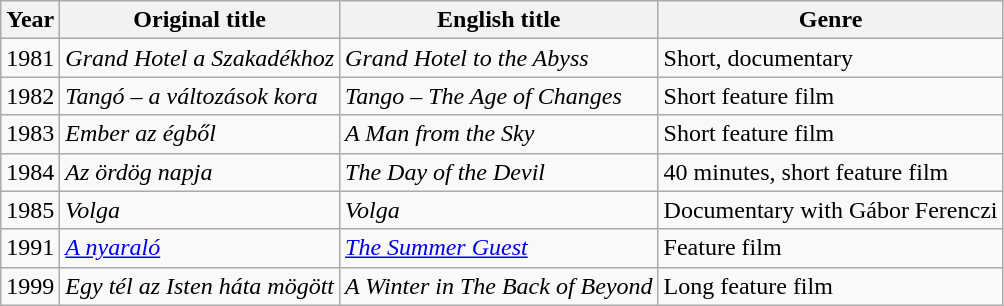<table class="wikitable" style="text-align:left">
<tr>
<th>Year</th>
<th>Original title</th>
<th>English title</th>
<th>Genre</th>
</tr>
<tr>
<td>1981</td>
<td><em>Grand Hotel a Szakadékhoz</em></td>
<td><em>Grand Hotel to the Abyss</em></td>
<td>Short, documentary</td>
</tr>
<tr>
<td>1982</td>
<td><em>Tangó – a változások kora</em></td>
<td><em>Tango – The Age of Changes</em></td>
<td>Short feature film </td>
</tr>
<tr>
<td>1983</td>
<td><em>Ember az égből</em></td>
<td><em>A Man from the Sky</em></td>
<td>Short feature film</td>
</tr>
<tr>
<td>1984</td>
<td><em>Az ördög napja</em></td>
<td><em>The Day of the Devil</em></td>
<td>40 minutes, short feature film</td>
</tr>
<tr>
<td>1985</td>
<td><em>Volga</em></td>
<td><em>Volga</em></td>
<td>Documentary with Gábor Ferenczi</td>
</tr>
<tr>
<td>1991</td>
<td><em><a href='#'>A nyaraló</a></em></td>
<td><em><a href='#'>The Summer Guest</a></em> </td>
<td>Feature film </td>
</tr>
<tr>
<td>1999</td>
<td><em>Egy tél az Isten háta mögött</em></td>
<td><em>A Winter in The Back of Beyond</em></td>
<td>Long feature film</td>
</tr>
</table>
